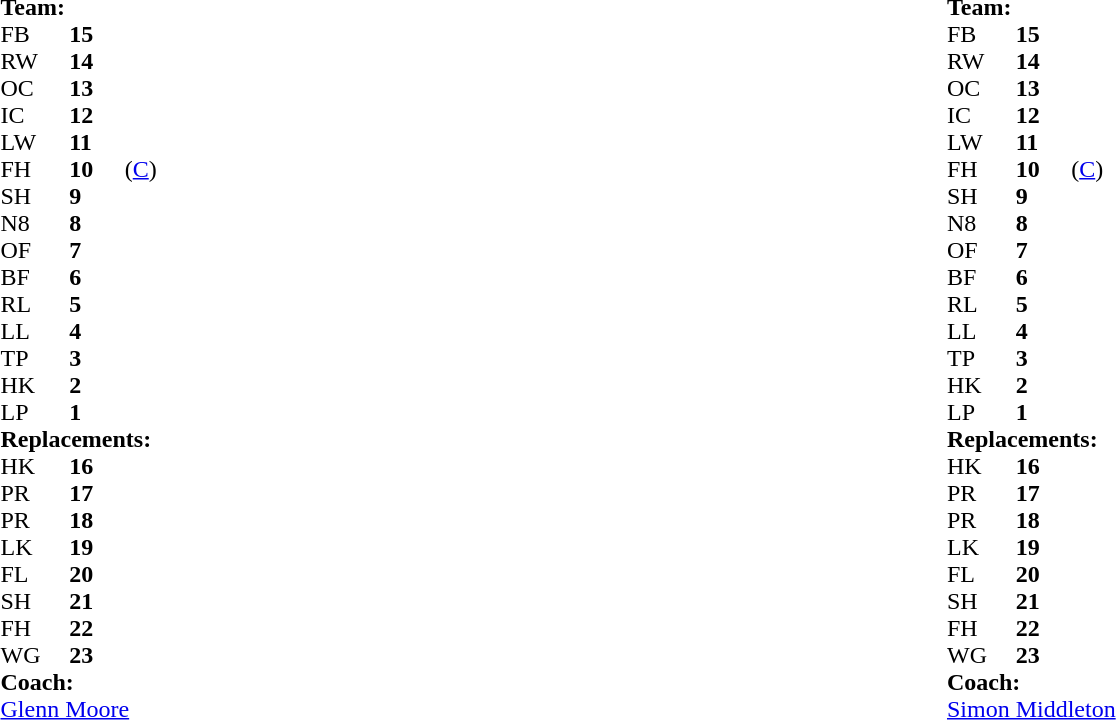<table style="width:100%">
<tr>
<td width="50%"><br><table cellspacing="0" cellpadding="0">
<tr>
<td colspan="4"><strong>Team:</strong></td>
</tr>
<tr>
<th width="3%"></th>
<th width="3%"></th>
<th width="22%"></th>
<th width="22%"></th>
</tr>
<tr>
<td>FB</td>
<td><strong>15</strong></td>
<td></td>
</tr>
<tr>
<td>RW</td>
<td><strong>14</strong></td>
<td></td>
</tr>
<tr>
<td>OC</td>
<td><strong>13</strong></td>
<td></td>
</tr>
<tr>
<td>IC</td>
<td><strong>12</strong></td>
<td></td>
</tr>
<tr>
<td>LW</td>
<td><strong>11</strong></td>
<td></td>
</tr>
<tr>
<td>FH</td>
<td><strong>10</strong></td>
<td>(<a href='#'>C</a>)</td>
</tr>
<tr>
<td>SH</td>
<td><strong>9</strong></td>
<td></td>
</tr>
<tr>
<td>N8</td>
<td><strong>8</strong></td>
<td></td>
</tr>
<tr>
<td>OF</td>
<td><strong>7</strong></td>
<td></td>
</tr>
<tr>
<td>BF</td>
<td><strong>6</strong></td>
<td></td>
</tr>
<tr>
<td>RL</td>
<td><strong>5</strong></td>
<td></td>
</tr>
<tr>
<td>LL</td>
<td><strong>4</strong></td>
<td></td>
</tr>
<tr>
<td>TP</td>
<td><strong>3</strong></td>
<td></td>
</tr>
<tr>
<td>HK</td>
<td><strong>2</strong></td>
<td></td>
</tr>
<tr>
<td>LP</td>
<td><strong>1</strong></td>
<td></td>
</tr>
<tr>
<td colspan=4><strong>Replacements:</strong></td>
</tr>
<tr>
<td>HK</td>
<td><strong>16</strong></td>
<td></td>
<td></td>
</tr>
<tr>
<td>PR</td>
<td><strong>17</strong></td>
<td></td>
</tr>
<tr>
<td>PR</td>
<td><strong>18</strong></td>
<td></td>
</tr>
<tr>
<td>LK</td>
<td><strong>19</strong></td>
<td></td>
</tr>
<tr>
<td>FL</td>
<td><strong>20</strong></td>
<td></td>
</tr>
<tr>
<td>SH</td>
<td><strong>21</strong></td>
<td></td>
</tr>
<tr>
<td>FH</td>
<td><strong>22</strong></td>
<td></td>
</tr>
<tr>
<td>WG</td>
<td><strong>23</strong></td>
<td></td>
</tr>
<tr>
<td colspan="4"><strong>Coach:</strong></td>
</tr>
<tr>
<td colspan="4"> <a href='#'>Glenn Moore</a></td>
</tr>
<tr>
</tr>
</table>
</td>
<td width="50%"><br><table cellspacing="0" cellpadding="0">
<tr>
<td colspan="4"><strong>Team:</strong></td>
</tr>
<tr>
<th width="3%"></th>
<th width="3%"></th>
<th width="22%"></th>
<th width="22%"></th>
</tr>
<tr>
<td>FB</td>
<td><strong>15</strong></td>
<td></td>
</tr>
<tr>
<td>RW</td>
<td><strong>14</strong></td>
<td></td>
</tr>
<tr>
<td>OC</td>
<td><strong>13</strong></td>
<td></td>
</tr>
<tr>
<td>IC</td>
<td><strong>12</strong></td>
<td></td>
</tr>
<tr>
<td>LW</td>
<td><strong>11</strong></td>
<td></td>
</tr>
<tr>
<td>FH</td>
<td><strong>10</strong></td>
<td>(<a href='#'>C</a>)</td>
</tr>
<tr>
<td>SH</td>
<td><strong>9</strong></td>
<td></td>
</tr>
<tr>
<td>N8</td>
<td><strong>8</strong></td>
<td></td>
</tr>
<tr>
<td>OF</td>
<td><strong>7</strong></td>
<td></td>
</tr>
<tr>
<td>BF</td>
<td><strong>6</strong></td>
<td></td>
</tr>
<tr>
<td>RL</td>
<td><strong>5</strong></td>
<td></td>
</tr>
<tr>
<td>LL</td>
<td><strong>4</strong></td>
<td></td>
</tr>
<tr>
<td>TP</td>
<td><strong>3</strong></td>
<td></td>
</tr>
<tr>
<td>HK</td>
<td><strong>2</strong></td>
<td></td>
</tr>
<tr>
<td>LP</td>
<td><strong>1</strong></td>
<td></td>
</tr>
<tr>
<td colspan=4><strong>Replacements:</strong></td>
</tr>
<tr>
<td>HK</td>
<td><strong>16</strong></td>
<td></td>
<td></td>
</tr>
<tr>
<td>PR</td>
<td><strong>17</strong></td>
<td></td>
</tr>
<tr>
<td>PR</td>
<td><strong>18</strong></td>
<td></td>
</tr>
<tr>
<td>LK</td>
<td><strong>19</strong></td>
<td></td>
</tr>
<tr>
<td>FL</td>
<td><strong>20</strong></td>
<td></td>
</tr>
<tr>
<td>SH</td>
<td><strong>21</strong></td>
<td></td>
</tr>
<tr>
<td>FH</td>
<td><strong>22</strong></td>
<td></td>
</tr>
<tr>
<td>WG</td>
<td><strong>23</strong></td>
<td></td>
</tr>
<tr>
<td colspan="4"><strong>Coach:</strong></td>
</tr>
<tr>
<td colspan="4"> <a href='#'>Simon Middleton</a></td>
</tr>
<tr>
</tr>
</table>
</td>
</tr>
</table>
